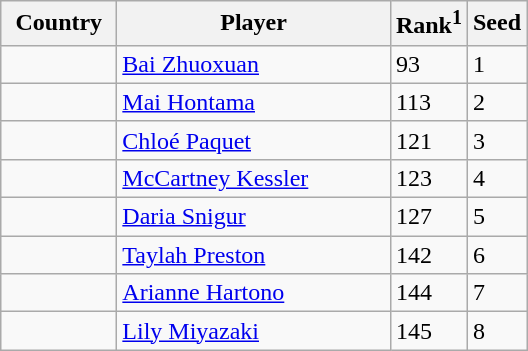<table class="wikitable" border="1">
<tr>
<th width="70">Country</th>
<th width="175">Player</th>
<th>Rank<sup>1</sup></th>
<th>Seed</th>
</tr>
<tr>
<td></td>
<td><a href='#'>Bai Zhuoxuan</a></td>
<td>93</td>
<td>1</td>
</tr>
<tr>
<td></td>
<td><a href='#'>Mai Hontama</a></td>
<td>113</td>
<td>2</td>
</tr>
<tr>
<td></td>
<td><a href='#'>Chloé Paquet</a></td>
<td>121</td>
<td>3</td>
</tr>
<tr>
<td></td>
<td><a href='#'>McCartney Kessler</a></td>
<td>123</td>
<td>4</td>
</tr>
<tr>
<td></td>
<td><a href='#'>Daria Snigur</a></td>
<td>127</td>
<td>5</td>
</tr>
<tr>
<td></td>
<td><a href='#'>Taylah Preston</a></td>
<td>142</td>
<td>6</td>
</tr>
<tr>
<td></td>
<td><a href='#'>Arianne Hartono</a></td>
<td>144</td>
<td>7</td>
</tr>
<tr>
<td></td>
<td><a href='#'>Lily Miyazaki</a></td>
<td>145</td>
<td>8</td>
</tr>
</table>
